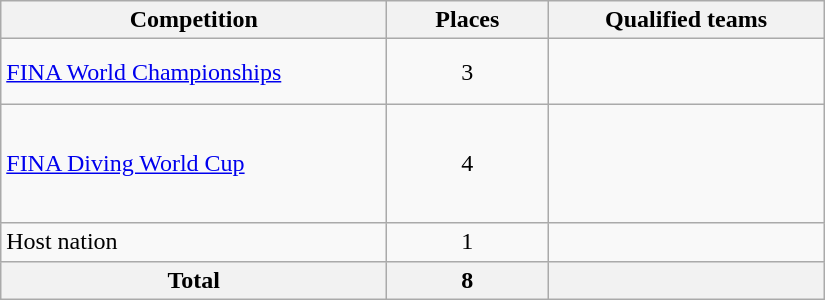<table class="wikitable" width=550>
<tr>
<th width=250>Competition</th>
<th width=100>Places</th>
<th>Qualified teams</th>
</tr>
<tr>
<td><a href='#'>FINA World Championships</a></td>
<td align=center>3</td>
<td><br><br></td>
</tr>
<tr>
<td><a href='#'>FINA Diving World Cup</a></td>
<td align=center>4</td>
<td><br><br><br><br></td>
</tr>
<tr>
<td>Host nation</td>
<td align=center>1</td>
<td></td>
</tr>
<tr>
<th>Total</th>
<th>8</th>
<th></th>
</tr>
</table>
